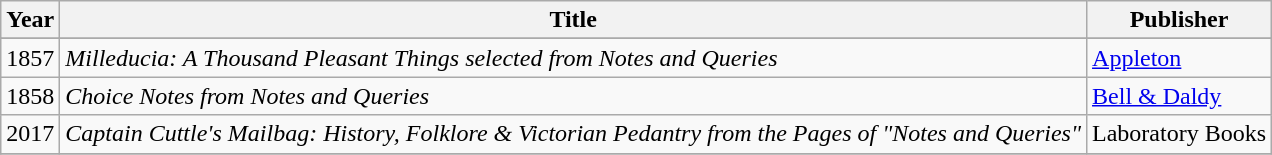<table class="wikitable">
<tr>
<th>Year</th>
<th>Title</th>
<th>Publisher</th>
</tr>
<tr>
</tr>
<tr>
<td>1857</td>
<td><em>Milleducia: A Thousand Pleasant Things selected from Notes and Queries</em></td>
<td><a href='#'>Appleton</a></td>
</tr>
<tr>
<td>1858</td>
<td><em>Choice Notes from Notes and Queries</em></td>
<td><a href='#'>Bell & Daldy</a></td>
</tr>
<tr>
<td>2017</td>
<td><em>Captain Cuttle's Mailbag: History, Folklore & Victorian Pedantry from the Pages of "Notes and Queries"</em></td>
<td>Laboratory Books</td>
</tr>
<tr>
</tr>
</table>
